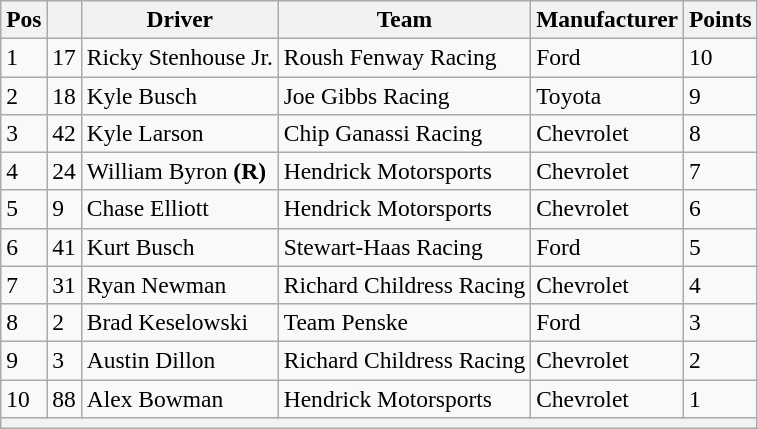<table class="wikitable" style="font-size:98%">
<tr>
<th>Pos</th>
<th></th>
<th>Driver</th>
<th>Team</th>
<th>Manufacturer</th>
<th>Points</th>
</tr>
<tr>
<td>1</td>
<td>17</td>
<td>Ricky Stenhouse Jr.</td>
<td>Roush Fenway Racing</td>
<td>Ford</td>
<td>10</td>
</tr>
<tr>
<td>2</td>
<td>18</td>
<td>Kyle Busch</td>
<td>Joe Gibbs Racing</td>
<td>Toyota</td>
<td>9</td>
</tr>
<tr>
<td>3</td>
<td>42</td>
<td>Kyle Larson</td>
<td>Chip Ganassi Racing</td>
<td>Chevrolet</td>
<td>8</td>
</tr>
<tr>
<td>4</td>
<td>24</td>
<td>William Byron <strong>(R)</strong></td>
<td>Hendrick Motorsports</td>
<td>Chevrolet</td>
<td>7</td>
</tr>
<tr>
<td>5</td>
<td>9</td>
<td>Chase Elliott</td>
<td>Hendrick Motorsports</td>
<td>Chevrolet</td>
<td>6</td>
</tr>
<tr>
<td>6</td>
<td>41</td>
<td>Kurt Busch</td>
<td>Stewart-Haas Racing</td>
<td>Ford</td>
<td>5</td>
</tr>
<tr>
<td>7</td>
<td>31</td>
<td>Ryan Newman</td>
<td>Richard Childress Racing</td>
<td>Chevrolet</td>
<td>4</td>
</tr>
<tr>
<td>8</td>
<td>2</td>
<td>Brad Keselowski</td>
<td>Team Penske</td>
<td>Ford</td>
<td>3</td>
</tr>
<tr>
<td>9</td>
<td>3</td>
<td>Austin Dillon</td>
<td>Richard Childress Racing</td>
<td>Chevrolet</td>
<td>2</td>
</tr>
<tr>
<td>10</td>
<td>88</td>
<td>Alex Bowman</td>
<td>Hendrick Motorsports</td>
<td>Chevrolet</td>
<td>1</td>
</tr>
<tr>
<th colspan="6"></th>
</tr>
</table>
